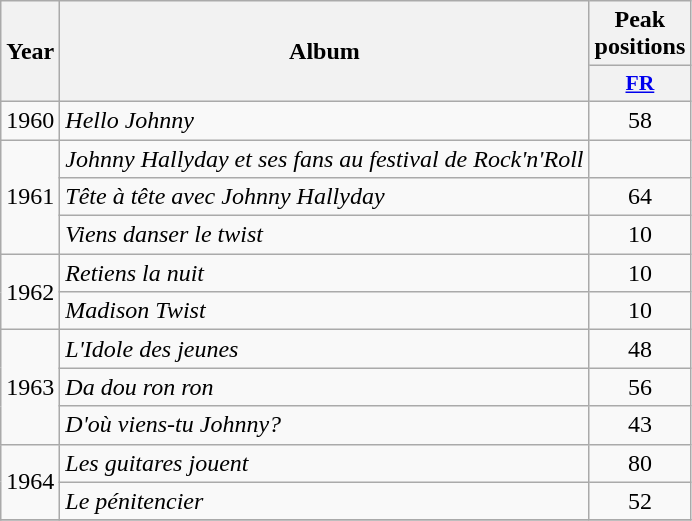<table class="wikitable">
<tr>
<th rowspan="2" style="text-align:center">Year</th>
<th rowspan="2" style="text-align:center">Album</th>
<th colspan="1" style="text-align:center">Peak positions</th>
</tr>
<tr>
<th scope="col" style="width:3em;font-size:90%;"><a href='#'>FR</a><br></th>
</tr>
<tr>
<td style="text-align:center;">1960</td>
<td><em>Hello Johnny</em></td>
<td style="text-align:center;">58</td>
</tr>
<tr>
<td style="text-align:center;" rowspan=3>1961</td>
<td><em>Johnny Hallyday et ses fans au festival de Rock'n'Roll</em></td>
<td style="text-align:center;"></td>
</tr>
<tr>
<td><em>Tête à tête avec Johnny Hallyday</em></td>
<td style="text-align:center;">64</td>
</tr>
<tr>
<td><em>Viens danser le twist</em></td>
<td style="text-align:center;">10</td>
</tr>
<tr>
<td style="text-align:center;" rowspan=2>1962</td>
<td><em>Retiens la nuit</em></td>
<td style="text-align:center;">10</td>
</tr>
<tr>
<td><em>Madison Twist</em></td>
<td style="text-align:center;">10</td>
</tr>
<tr>
<td style="text-align:center;" rowspan=3>1963</td>
<td><em>L'Idole des jeunes</em></td>
<td style="text-align:center;">48</td>
</tr>
<tr>
<td><em>Da dou ron ron</em></td>
<td style="text-align:center;">56</td>
</tr>
<tr>
<td><em>D'où viens-tu Johnny?</em></td>
<td style="text-align:center;">43</td>
</tr>
<tr>
<td style="text-align:center;" rowspan=2>1964</td>
<td><em>Les guitares jouent</em></td>
<td style="text-align:center;">80</td>
</tr>
<tr>
<td><em>Le pénitencier</em></td>
<td style="text-align:center;">52</td>
</tr>
<tr>
</tr>
</table>
